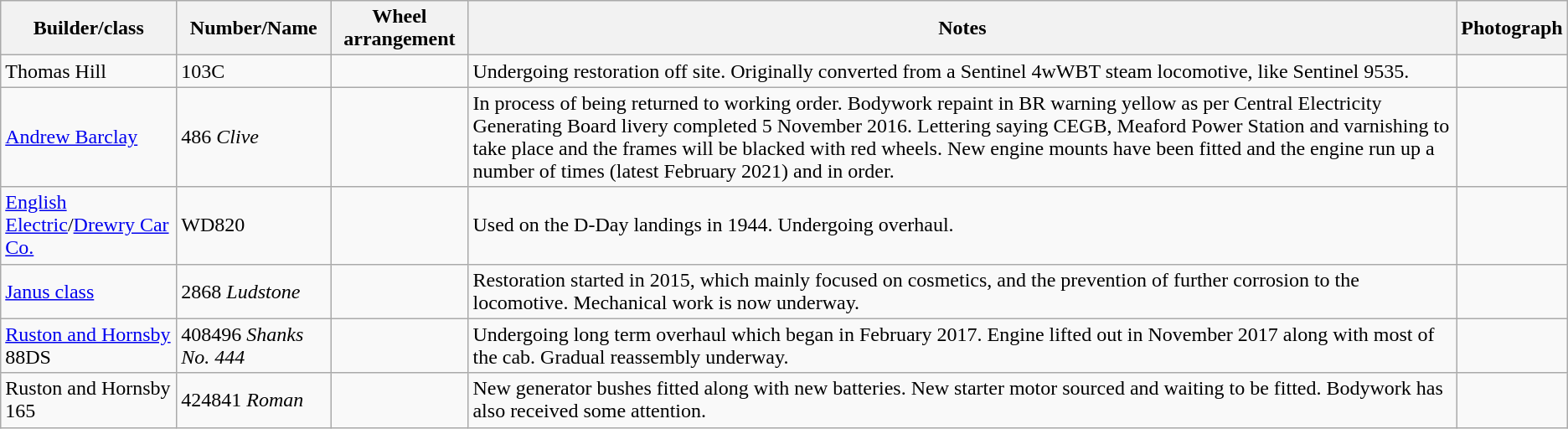<table class="wikitable">
<tr>
<th>Builder/class</th>
<th>Number/Name</th>
<th>Wheel arrangement</th>
<th>Notes</th>
<th>Photograph</th>
</tr>
<tr>
<td>Thomas Hill</td>
<td>103C</td>
<td></td>
<td>Undergoing restoration off site. Originally converted from a Sentinel 4wWBT steam locomotive, like Sentinel 9535.</td>
<td></td>
</tr>
<tr>
<td><a href='#'>Andrew Barclay</a></td>
<td>486 <em>Clive</em></td>
<td></td>
<td>In process of being returned to working order. Bodywork repaint in BR warning yellow as per Central Electricity Generating Board livery completed 5 November 2016. Lettering saying CEGB, Meaford Power Station and varnishing to take place and the frames will be blacked with red wheels. New engine mounts have been fitted and the engine run up a number of times (latest February 2021) and in order.</td>
<td></td>
</tr>
<tr>
<td><a href='#'>English Electric</a>/<a href='#'>Drewry Car Co.</a></td>
<td>WD820</td>
<td></td>
<td>Used on the D-Day landings in 1944. Undergoing overhaul.</td>
<td></td>
</tr>
<tr>
<td><a href='#'>Janus class</a></td>
<td>2868 <em>Ludstone</em></td>
<td></td>
<td>Restoration started in 2015, which mainly focused on cosmetics, and the prevention of further corrosion to the locomotive. Mechanical work is now underway.</td>
<td></td>
</tr>
<tr>
<td><a href='#'>Ruston and Hornsby</a> 88DS</td>
<td>408496 <em>Shanks No. 444</em></td>
<td></td>
<td>Undergoing long term overhaul which began in February 2017.  Engine lifted out in November 2017 along with most of the cab. Gradual reassembly underway.</td>
<td></td>
</tr>
<tr>
<td>Ruston and Hornsby 165</td>
<td>424841 <em>Roman</em></td>
<td></td>
<td>New generator bushes fitted along with new batteries. New starter motor sourced and waiting to be fitted. Bodywork has also received some attention.</td>
<td></td>
</tr>
</table>
